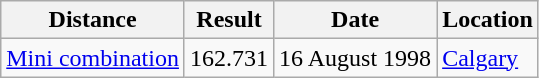<table class="wikitable">
<tr>
<th>Distance</th>
<th>Result</th>
<th>Date</th>
<th>Location</th>
</tr>
<tr align="right">
<td><a href='#'>Mini combination</a></td>
<td>162.731</td>
<td>16 August 1998</td>
<td align="left"><a href='#'>Calgary</a></td>
</tr>
</table>
